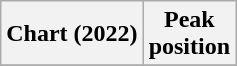<table class="wikitable plainrowheaders" style="text-align:center">
<tr>
<th scope="col">Chart (2022)</th>
<th scope="col">Peak<br>position</th>
</tr>
<tr>
</tr>
</table>
